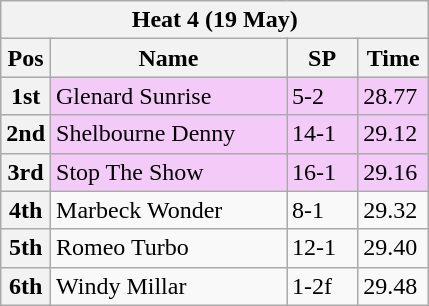<table class="wikitable">
<tr>
<th colspan="6">Heat 4 (19 May)</th>
</tr>
<tr>
<th width=20>Pos</th>
<th width=150>Name</th>
<th width=40>SP</th>
<th width=40>Time</th>
</tr>
<tr style="background: #f4caf9;">
<th>1st</th>
<td>Glenard Sunrise</td>
<td>5-2</td>
<td>28.77</td>
</tr>
<tr style="background: #f4caf9;">
<th>2nd</th>
<td>Shelbourne Denny</td>
<td>14-1</td>
<td>29.12</td>
</tr>
<tr style="background: #f4caf9;">
<th>3rd</th>
<td>Stop The Show</td>
<td>16-1</td>
<td>29.16</td>
</tr>
<tr>
<th>4th</th>
<td>Marbeck Wonder</td>
<td>8-1</td>
<td>29.32</td>
</tr>
<tr>
<th>5th</th>
<td>Romeo Turbo</td>
<td>12-1</td>
<td>29.40</td>
</tr>
<tr>
<th>6th</th>
<td>Windy Millar</td>
<td>1-2f</td>
<td>29.48</td>
</tr>
</table>
